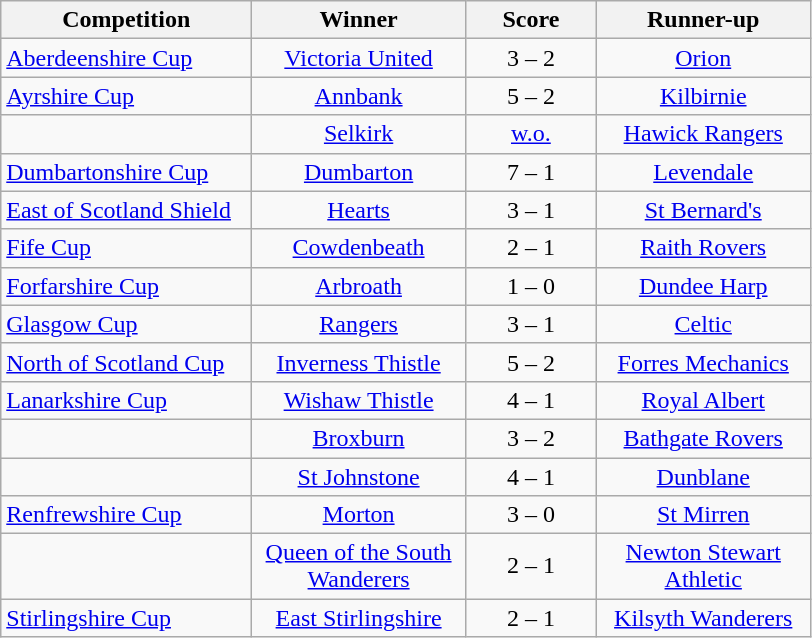<table class="wikitable" style="text-align: center;">
<tr>
<th width=160>Competition</th>
<th width=135>Winner</th>
<th width=80>Score</th>
<th width=135>Runner-up</th>
</tr>
<tr>
<td align=left><a href='#'>Aberdeenshire Cup</a></td>
<td><a href='#'>Victoria United</a></td>
<td>3 – 2</td>
<td><a href='#'>Orion</a></td>
</tr>
<tr>
<td align=left><a href='#'>Ayrshire Cup</a></td>
<td><a href='#'>Annbank</a></td>
<td>5 – 2</td>
<td><a href='#'>Kilbirnie</a></td>
</tr>
<tr>
<td align=left></td>
<td><a href='#'>Selkirk</a></td>
<td><a href='#'>w.o.</a></td>
<td><a href='#'>Hawick Rangers</a></td>
</tr>
<tr>
<td align=left><a href='#'>Dumbartonshire Cup</a></td>
<td><a href='#'>Dumbarton</a></td>
<td>7 – 1</td>
<td><a href='#'>Levendale</a></td>
</tr>
<tr>
<td align=left><a href='#'>East of Scotland Shield</a></td>
<td><a href='#'>Hearts</a></td>
<td>3 – 1</td>
<td><a href='#'>St Bernard's</a></td>
</tr>
<tr>
<td align=left><a href='#'>Fife Cup</a></td>
<td><a href='#'>Cowdenbeath</a></td>
<td>2 – 1</td>
<td><a href='#'>Raith Rovers</a></td>
</tr>
<tr>
<td align=left><a href='#'>Forfarshire Cup</a></td>
<td><a href='#'>Arbroath</a></td>
<td>1 – 0</td>
<td><a href='#'>Dundee Harp</a></td>
</tr>
<tr>
<td align=left><a href='#'>Glasgow Cup</a></td>
<td><a href='#'>Rangers</a></td>
<td>3 – 1</td>
<td><a href='#'>Celtic</a></td>
</tr>
<tr>
<td align=left><a href='#'>North of Scotland Cup</a></td>
<td><a href='#'>Inverness Thistle</a></td>
<td>5 – 2</td>
<td><a href='#'>Forres Mechanics</a></td>
</tr>
<tr>
<td align=left><a href='#'>Lanarkshire Cup</a></td>
<td><a href='#'>Wishaw Thistle</a></td>
<td>4 – 1</td>
<td><a href='#'>Royal Albert</a></td>
</tr>
<tr>
<td align=left></td>
<td><a href='#'>Broxburn</a></td>
<td>3 – 2</td>
<td><a href='#'>Bathgate Rovers</a></td>
</tr>
<tr>
<td align=left></td>
<td><a href='#'>St Johnstone</a></td>
<td>4 – 1</td>
<td><a href='#'>Dunblane</a></td>
</tr>
<tr>
<td align=left><a href='#'>Renfrewshire Cup</a></td>
<td><a href='#'>Morton</a></td>
<td>3 – 0</td>
<td><a href='#'>St Mirren</a></td>
</tr>
<tr>
<td align=left></td>
<td><a href='#'>Queen of the South Wanderers</a></td>
<td>2 – 1</td>
<td><a href='#'>Newton Stewart Athletic</a></td>
</tr>
<tr>
<td align=left><a href='#'>Stirlingshire Cup</a></td>
<td><a href='#'>East Stirlingshire</a></td>
<td>2 – 1</td>
<td><a href='#'>Kilsyth Wanderers</a></td>
</tr>
</table>
